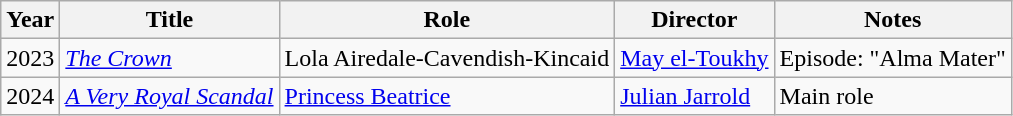<table class="wikitable plainrowheaders sortable">
<tr>
<th scope="col">Year</th>
<th scope="col">Title</th>
<th scope="col">Role</th>
<th scope="col">Director</th>
<th scope="col" class="unsortable">Notes</th>
</tr>
<tr>
<td>2023</td>
<td><em><a href='#'>The Crown</a></em></td>
<td>Lola Airedale-Cavendish-Kincaid</td>
<td><a href='#'>May el-Toukhy</a></td>
<td>Episode: "Alma Mater"</td>
</tr>
<tr>
<td>2024</td>
<td><em><a href='#'>A Very Royal Scandal</a></em></td>
<td><a href='#'>Princess Beatrice</a></td>
<td><a href='#'>Julian Jarrold</a></td>
<td>Main role</td>
</tr>
</table>
